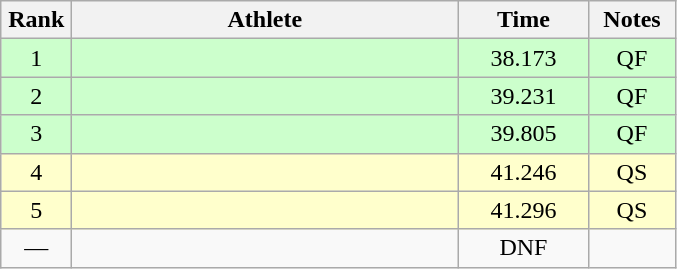<table class=wikitable style="text-align:center">
<tr>
<th width=40>Rank</th>
<th width=250>Athlete</th>
<th width=80>Time</th>
<th width=50>Notes</th>
</tr>
<tr bgcolor="ccffcc">
<td>1</td>
<td align=left></td>
<td>38.173</td>
<td>QF</td>
</tr>
<tr bgcolor="ccffcc">
<td>2</td>
<td align=left></td>
<td>39.231</td>
<td>QF</td>
</tr>
<tr bgcolor="ccffcc">
<td>3</td>
<td align=left></td>
<td>39.805</td>
<td>QF</td>
</tr>
<tr bgcolor="#ffffcc">
<td>4</td>
<td align=left></td>
<td>41.246</td>
<td>QS</td>
</tr>
<tr bgcolor="#ffffcc">
<td>5</td>
<td align=left></td>
<td>41.296</td>
<td>QS</td>
</tr>
<tr>
<td>—</td>
<td align=left></td>
<td>DNF</td>
<td></td>
</tr>
</table>
